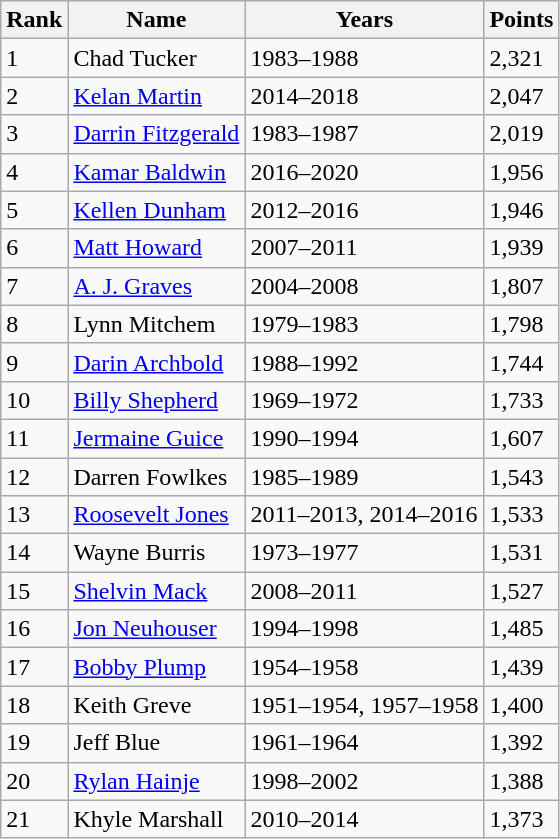<table class="wikitable">
<tr ">
<th>Rank</th>
<th>Name</th>
<th>Years</th>
<th>Points</th>
</tr>
<tr>
<td>1</td>
<td>Chad Tucker</td>
<td>1983–1988</td>
<td>2,321</td>
</tr>
<tr>
<td>2</td>
<td><a href='#'>Kelan Martin</a></td>
<td>2014–2018</td>
<td>2,047</td>
</tr>
<tr>
<td>3</td>
<td><a href='#'>Darrin Fitzgerald</a></td>
<td>1983–1987</td>
<td>2,019</td>
</tr>
<tr>
<td>4</td>
<td><a href='#'>Kamar Baldwin</a></td>
<td>2016–2020</td>
<td>1,956</td>
</tr>
<tr>
<td>5</td>
<td><a href='#'>Kellen Dunham</a></td>
<td>2012–2016</td>
<td>1,946</td>
</tr>
<tr>
<td>6</td>
<td><a href='#'>Matt Howard</a></td>
<td>2007–2011</td>
<td>1,939</td>
</tr>
<tr>
<td>7</td>
<td><a href='#'>A. J. Graves</a></td>
<td>2004–2008</td>
<td>1,807</td>
</tr>
<tr>
<td>8</td>
<td>Lynn Mitchem</td>
<td>1979–1983</td>
<td>1,798</td>
</tr>
<tr>
<td>9</td>
<td><a href='#'>Darin Archbold</a></td>
<td>1988–1992</td>
<td>1,744</td>
</tr>
<tr>
<td>10</td>
<td><a href='#'>Billy Shepherd</a></td>
<td>1969–1972</td>
<td>1,733</td>
</tr>
<tr>
<td>11</td>
<td><a href='#'>Jermaine Guice</a></td>
<td>1990–1994</td>
<td>1,607</td>
</tr>
<tr>
<td>12</td>
<td>Darren Fowlkes</td>
<td>1985–1989</td>
<td>1,543</td>
</tr>
<tr>
<td>13</td>
<td><a href='#'>Roosevelt Jones</a></td>
<td>2011–2013, 2014–2016</td>
<td>1,533</td>
</tr>
<tr>
<td>14</td>
<td>Wayne Burris</td>
<td>1973–1977</td>
<td>1,531</td>
</tr>
<tr>
<td>15</td>
<td><a href='#'>Shelvin Mack</a></td>
<td>2008–2011</td>
<td>1,527</td>
</tr>
<tr>
<td>16</td>
<td><a href='#'>Jon Neuhouser</a></td>
<td>1994–1998</td>
<td>1,485</td>
</tr>
<tr>
<td>17</td>
<td><a href='#'>Bobby Plump</a></td>
<td>1954–1958</td>
<td>1,439</td>
</tr>
<tr>
<td>18</td>
<td>Keith Greve</td>
<td>1951–1954, 1957–1958</td>
<td>1,400</td>
</tr>
<tr>
<td>19</td>
<td>Jeff Blue</td>
<td>1961–1964</td>
<td>1,392</td>
</tr>
<tr>
<td>20</td>
<td><a href='#'>Rylan Hainje</a></td>
<td>1998–2002</td>
<td>1,388</td>
</tr>
<tr>
<td>21</td>
<td>Khyle Marshall</td>
<td>2010–2014</td>
<td>1,373</td>
</tr>
</table>
